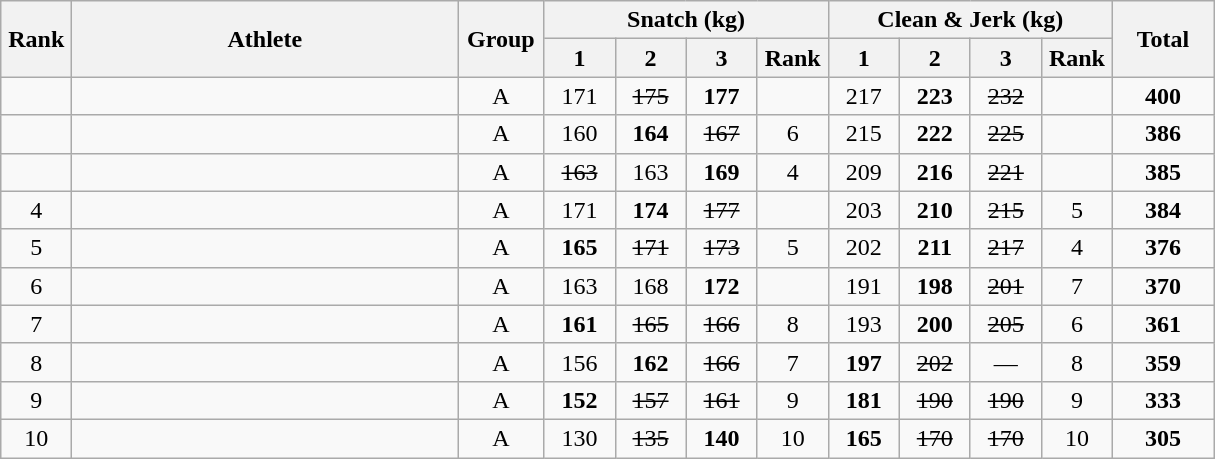<table class = "wikitable" style="text-align:center;">
<tr>
<th rowspan=2 width=40>Rank</th>
<th rowspan=2 width=250>Athlete</th>
<th rowspan=2 width=50>Group</th>
<th colspan=4>Snatch (kg)</th>
<th colspan=4>Clean & Jerk (kg)</th>
<th rowspan=2 width=60>Total</th>
</tr>
<tr>
<th width=40>1</th>
<th width=40>2</th>
<th width=40>3</th>
<th width=40>Rank</th>
<th width=40>1</th>
<th width=40>2</th>
<th width=40>3</th>
<th width=40>Rank</th>
</tr>
<tr>
<td></td>
<td align=left></td>
<td>A</td>
<td>171</td>
<td><s>175</s></td>
<td><strong>177</strong></td>
<td></td>
<td>217</td>
<td><strong>223</strong></td>
<td><s>232</s></td>
<td></td>
<td><strong>400</strong></td>
</tr>
<tr>
<td></td>
<td align=left></td>
<td>A</td>
<td>160</td>
<td><strong>164</strong></td>
<td><s>167</s></td>
<td>6</td>
<td>215</td>
<td><strong>222</strong></td>
<td><s>225</s></td>
<td></td>
<td><strong>386</strong></td>
</tr>
<tr>
<td></td>
<td align=left></td>
<td>A</td>
<td><s>163</s></td>
<td>163</td>
<td><strong>169</strong></td>
<td>4</td>
<td>209</td>
<td><strong>216</strong></td>
<td><s>221</s></td>
<td></td>
<td><strong>385</strong></td>
</tr>
<tr>
<td>4</td>
<td align=left></td>
<td>A</td>
<td>171</td>
<td><strong>174</strong></td>
<td><s>177</s></td>
<td></td>
<td>203</td>
<td><strong>210</strong></td>
<td><s>215</s></td>
<td>5</td>
<td><strong>384</strong></td>
</tr>
<tr>
<td>5</td>
<td align=left></td>
<td>A</td>
<td><strong>165</strong></td>
<td><s>171</s></td>
<td><s>173</s></td>
<td>5</td>
<td>202</td>
<td><strong>211</strong></td>
<td><s>217</s></td>
<td>4</td>
<td><strong>376</strong></td>
</tr>
<tr>
<td>6</td>
<td align=left></td>
<td>A</td>
<td>163</td>
<td>168</td>
<td><strong>172</strong></td>
<td></td>
<td>191</td>
<td><strong>198</strong></td>
<td><s>201</s></td>
<td>7</td>
<td><strong>370</strong></td>
</tr>
<tr>
<td>7</td>
<td align=left></td>
<td>A</td>
<td><strong>161</strong></td>
<td><s>165</s></td>
<td><s>166</s></td>
<td>8</td>
<td>193</td>
<td><strong>200</strong></td>
<td><s>205</s></td>
<td>6</td>
<td><strong>361</strong></td>
</tr>
<tr>
<td>8</td>
<td align=left></td>
<td>A</td>
<td>156</td>
<td><strong>162</strong></td>
<td><s>166</s></td>
<td>7</td>
<td><strong>197</strong></td>
<td><s>202</s></td>
<td>—</td>
<td>8</td>
<td><strong>359</strong></td>
</tr>
<tr>
<td>9</td>
<td align=left></td>
<td>A</td>
<td><strong>152</strong></td>
<td><s>157</s></td>
<td><s>161</s></td>
<td>9</td>
<td><strong>181</strong></td>
<td><s>190</s></td>
<td><s>190</s></td>
<td>9</td>
<td><strong>333</strong></td>
</tr>
<tr>
<td>10</td>
<td align=left></td>
<td>A</td>
<td>130</td>
<td><s>135</s></td>
<td><strong>140</strong></td>
<td>10</td>
<td><strong>165</strong></td>
<td><s>170</s></td>
<td><s>170</s></td>
<td>10</td>
<td><strong>305</strong></td>
</tr>
</table>
